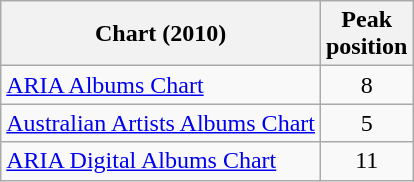<table class="wikitable sortable">
<tr>
<th>Chart (2010)</th>
<th>Peak<br>position</th>
</tr>
<tr>
<td><a href='#'>ARIA Albums Chart</a></td>
<td align=center>8</td>
</tr>
<tr>
<td><a href='#'>Australian Artists Albums Chart</a></td>
<td align=center>5</td>
</tr>
<tr>
<td><a href='#'>ARIA Digital Albums Chart</a></td>
<td align=center>11</td>
</tr>
</table>
